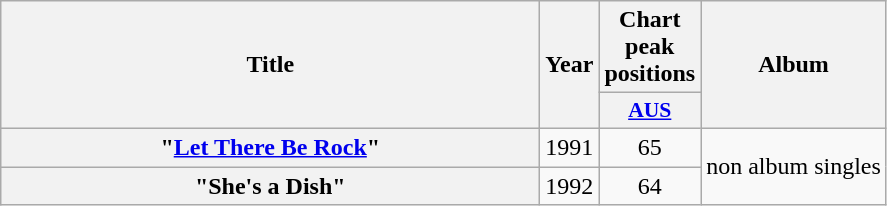<table class="wikitable plainrowheaders" style="text-align:center;" border="1">
<tr>
<th rowspan="2" scope="col" style="width:22em;">Title</th>
<th rowspan="2" scope="col" style="width:1em;">Year</th>
<th colspan="1">Chart peak positions</th>
<th rowspan="2" scope="col">Album</th>
</tr>
<tr>
<th scope="col" style="width:3em;font-size:90%;"><a href='#'>AUS</a><br></th>
</tr>
<tr>
<th scope="row">"<a href='#'>Let There Be Rock</a>" </th>
<td>1991</td>
<td>65</td>
<td rowspan="2">non album singles</td>
</tr>
<tr>
<th scope="row">"She's a Dish"</th>
<td>1992</td>
<td>64</td>
</tr>
</table>
